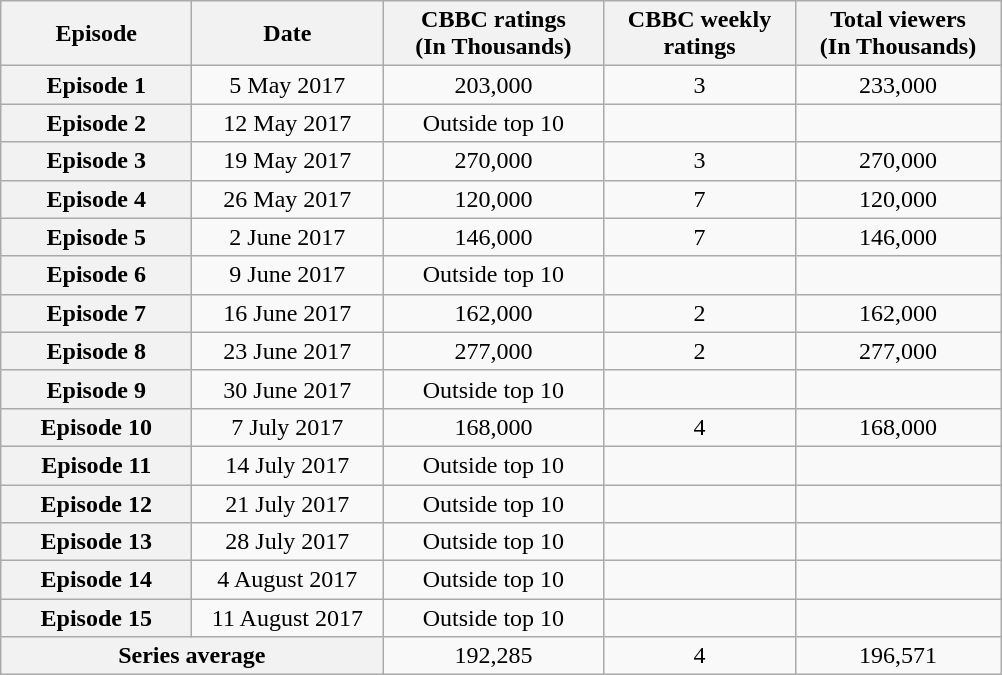<table class="wikitable sortable" style="text-align:center">
<tr>
<th scope="col" style="width:120px;">Episode</th>
<th scope="col" style="width:120px;">Date</th>
<th scope="col" style="width:140px;">CBBC ratings<br>(In Thousands)</th>
<th scope="col" style="width:120px;">CBBC weekly ratings</th>
<th scope="col" style="width:130px;">Total viewers<br>(In Thousands)</th>
</tr>
<tr>
<th scope="row">Episode 1</th>
<td>5 May 2017</td>
<td>203,000</td>
<td>3</td>
<td>233,000</td>
</tr>
<tr>
<th scope="row">Episode 2</th>
<td>12 May 2017</td>
<td>Outside top 10</td>
<td></td>
<td></td>
</tr>
<tr>
<th scope="row">Episode 3</th>
<td>19 May 2017</td>
<td>270,000</td>
<td>3</td>
<td>270,000</td>
</tr>
<tr>
<th scope="row">Episode 4</th>
<td>26 May 2017</td>
<td>120,000</td>
<td>7</td>
<td>120,000</td>
</tr>
<tr>
<th scope="row">Episode 5</th>
<td>2 June 2017</td>
<td>146,000</td>
<td>7</td>
<td>146,000</td>
</tr>
<tr>
<th scope="row">Episode 6</th>
<td>9 June 2017</td>
<td>Outside top 10</td>
<td></td>
<td></td>
</tr>
<tr>
<th scope="row">Episode 7</th>
<td>16 June 2017</td>
<td>162,000</td>
<td>2</td>
<td>162,000</td>
</tr>
<tr>
<th scope="row">Episode 8</th>
<td>23 June 2017</td>
<td>277,000</td>
<td>2</td>
<td>277,000</td>
</tr>
<tr>
<th scope="row">Episode 9</th>
<td>30 June 2017</td>
<td>Outside top 10</td>
<td></td>
<td></td>
</tr>
<tr>
<th scope="row">Episode 10</th>
<td>7 July 2017</td>
<td>168,000</td>
<td>4</td>
<td>168,000</td>
</tr>
<tr>
<th scope="row">Episode 11</th>
<td>14 July 2017</td>
<td>Outside top 10</td>
<td></td>
<td></td>
</tr>
<tr>
<th scope="row">Episode 12</th>
<td>21 July 2017</td>
<td>Outside top 10</td>
<td></td>
<td></td>
</tr>
<tr>
<th scope="row">Episode 13</th>
<td>28 July 2017</td>
<td>Outside top 10</td>
<td></td>
<td></td>
</tr>
<tr>
<th scope="row">Episode 14</th>
<td>4 August 2017</td>
<td>Outside top 10</td>
<td></td>
<td></td>
</tr>
<tr>
<th scope="row">Episode 15</th>
<td>11 August 2017</td>
<td>Outside top 10</td>
<td></td>
<td></td>
</tr>
<tr>
<th scope="row" colspan="2">Series average</th>
<td>192,285</td>
<td>4</td>
<td>196,571</td>
</tr>
</table>
